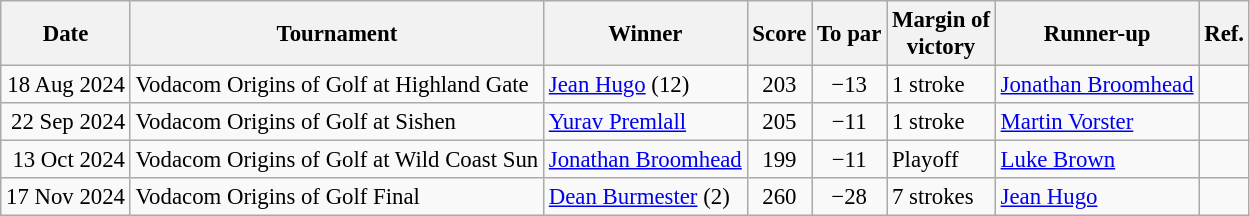<table class=wikitable style="font-size:95%">
<tr>
<th>Date</th>
<th>Tournament</th>
<th>Winner</th>
<th>Score</th>
<th>To par</th>
<th>Margin of<br>victory</th>
<th>Runner-up</th>
<th>Ref.</th>
</tr>
<tr>
<td align=right>18 Aug 2024</td>
<td>Vodacom Origins of Golf at Highland Gate</td>
<td> <a href='#'>Jean Hugo</a> (12)</td>
<td align=center>203</td>
<td align=center>−13</td>
<td>1 stroke</td>
<td> <a href='#'>Jonathan Broomhead</a></td>
<td></td>
</tr>
<tr>
<td align=right>22 Sep 2024</td>
<td>Vodacom Origins of Golf at Sishen</td>
<td> <a href='#'>Yurav Premlall</a></td>
<td align=center>205</td>
<td align=center>−11</td>
<td>1 stroke</td>
<td> <a href='#'>Martin Vorster</a></td>
<td></td>
</tr>
<tr>
<td align=right>13 Oct 2024</td>
<td>Vodacom Origins of Golf at Wild Coast Sun</td>
<td> <a href='#'>Jonathan Broomhead</a></td>
<td align=center>199</td>
<td align=center>−11</td>
<td>Playoff</td>
<td> <a href='#'>Luke Brown</a></td>
<td></td>
</tr>
<tr>
<td align=right>17 Nov 2024</td>
<td>Vodacom Origins of Golf Final</td>
<td> <a href='#'>Dean Burmester</a> (2)</td>
<td align=center>260</td>
<td align=center>−28</td>
<td>7 strokes</td>
<td> <a href='#'>Jean Hugo</a></td>
<td></td>
</tr>
</table>
